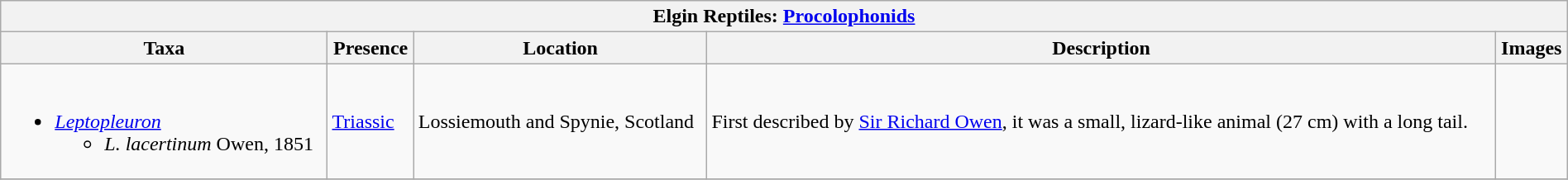<table class="wikitable" align="center" width="100%">
<tr>
<th colspan="5" align="center">Elgin Reptiles: <strong><a href='#'>Procolophonids</a></strong></th>
</tr>
<tr>
<th>Taxa</th>
<th>Presence</th>
<th>Location</th>
<th>Description</th>
<th>Images</th>
</tr>
<tr>
<td><br><ul><li><em><a href='#'>Leptopleuron</a></em><ul><li><em>L. lacertinum</em> Owen, 1851</li></ul></li></ul></td>
<td><a href='#'>Triassic</a></td>
<td>Lossiemouth and Spynie, Scotland</td>
<td>First described by <a href='#'>Sir Richard Owen</a>, it was a small, lizard-like animal (27 cm) with a long tail.</td>
<td></td>
</tr>
<tr>
</tr>
</table>
